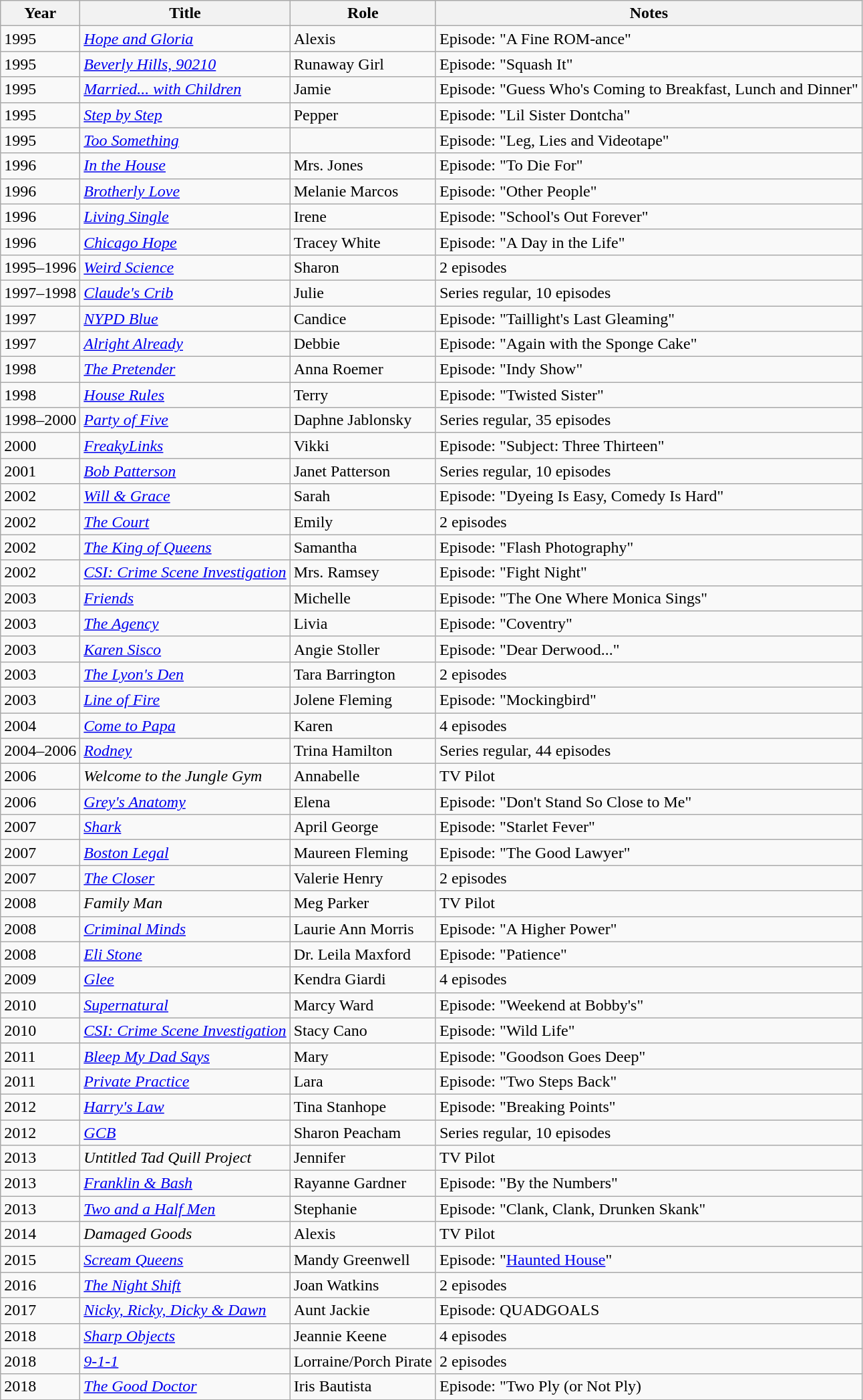<table class="wikitable sortable">
<tr>
<th>Year</th>
<th>Title</th>
<th>Role</th>
<th>Notes</th>
</tr>
<tr>
<td>1995</td>
<td><em><a href='#'>Hope and Gloria</a></em></td>
<td>Alexis</td>
<td>Episode: "A Fine ROM-ance"</td>
</tr>
<tr>
<td>1995</td>
<td><em><a href='#'>Beverly Hills, 90210</a></em></td>
<td>Runaway Girl</td>
<td>Episode: "Squash It"</td>
</tr>
<tr>
<td>1995</td>
<td><em><a href='#'>Married... with Children</a></em></td>
<td>Jamie</td>
<td>Episode: "Guess Who's Coming to Breakfast, Lunch and Dinner"</td>
</tr>
<tr>
<td>1995</td>
<td><em><a href='#'>Step by Step</a></em></td>
<td>Pepper</td>
<td>Episode: "Lil Sister Dontcha"</td>
</tr>
<tr>
<td>1995</td>
<td><em><a href='#'>Too Something</a></em></td>
<td></td>
<td>Episode: "Leg, Lies and Videotape"</td>
</tr>
<tr>
<td>1996</td>
<td><em><a href='#'>In the House</a></em></td>
<td>Mrs. Jones</td>
<td>Episode: "To Die For"</td>
</tr>
<tr>
<td>1996</td>
<td><em><a href='#'>Brotherly Love</a></em></td>
<td>Melanie Marcos</td>
<td>Episode: "Other People"</td>
</tr>
<tr>
<td>1996</td>
<td><em><a href='#'>Living Single</a></em></td>
<td>Irene</td>
<td>Episode: "School's Out Forever"</td>
</tr>
<tr>
<td>1996</td>
<td><em><a href='#'>Chicago Hope</a></em></td>
<td>Tracey White</td>
<td>Episode: "A Day in the Life"</td>
</tr>
<tr>
<td>1995–1996</td>
<td><em><a href='#'>Weird Science</a></em></td>
<td>Sharon</td>
<td>2 episodes</td>
</tr>
<tr>
<td>1997–1998</td>
<td><em><a href='#'>Claude's Crib</a></em></td>
<td>Julie</td>
<td>Series regular, 10 episodes</td>
</tr>
<tr>
<td>1997</td>
<td><em><a href='#'>NYPD Blue</a></em></td>
<td>Candice</td>
<td>Episode: "Taillight's Last Gleaming"</td>
</tr>
<tr>
<td>1997</td>
<td><em><a href='#'>Alright Already</a></em></td>
<td>Debbie</td>
<td>Episode: "Again with the Sponge Cake"</td>
</tr>
<tr>
<td>1998</td>
<td><em><a href='#'>The Pretender</a></em></td>
<td>Anna Roemer</td>
<td>Episode: "Indy Show"</td>
</tr>
<tr>
<td>1998</td>
<td><em><a href='#'>House Rules</a></em></td>
<td>Terry</td>
<td>Episode: "Twisted Sister"</td>
</tr>
<tr>
<td>1998–2000</td>
<td><em><a href='#'>Party of Five</a></em></td>
<td>Daphne Jablonsky</td>
<td>Series regular, 35 episodes</td>
</tr>
<tr>
<td>2000</td>
<td><em><a href='#'>FreakyLinks</a></em></td>
<td>Vikki</td>
<td>Episode: "Subject: Three Thirteen"</td>
</tr>
<tr>
<td>2001</td>
<td><em><a href='#'>Bob Patterson</a></em></td>
<td>Janet Patterson</td>
<td>Series regular, 10 episodes</td>
</tr>
<tr>
<td>2002</td>
<td><em><a href='#'>Will & Grace</a></em></td>
<td>Sarah</td>
<td>Episode: "Dyeing Is Easy, Comedy Is Hard"</td>
</tr>
<tr>
<td>2002</td>
<td><em><a href='#'>The Court</a></em></td>
<td>Emily</td>
<td>2 episodes</td>
</tr>
<tr>
<td>2002</td>
<td><em><a href='#'>The King of Queens</a></em></td>
<td>Samantha</td>
<td>Episode: "Flash Photography"</td>
</tr>
<tr>
<td>2002</td>
<td><em><a href='#'>CSI: Crime Scene Investigation</a></em></td>
<td>Mrs. Ramsey</td>
<td>Episode: "Fight Night"</td>
</tr>
<tr>
<td>2003</td>
<td><em><a href='#'>Friends</a></em></td>
<td>Michelle</td>
<td>Episode: "The One Where Monica Sings"</td>
</tr>
<tr>
<td>2003</td>
<td><em><a href='#'>The Agency</a></em></td>
<td>Livia</td>
<td>Episode: "Coventry"</td>
</tr>
<tr>
<td>2003</td>
<td><em><a href='#'>Karen Sisco</a></em></td>
<td>Angie Stoller</td>
<td>Episode: "Dear Derwood..."</td>
</tr>
<tr>
<td>2003</td>
<td><em><a href='#'>The Lyon's Den</a></em></td>
<td>Tara Barrington</td>
<td>2 episodes</td>
</tr>
<tr>
<td>2003</td>
<td><em><a href='#'>Line of Fire</a></em></td>
<td>Jolene Fleming</td>
<td>Episode: "Mockingbird"</td>
</tr>
<tr>
<td>2004</td>
<td><em><a href='#'>Come to Papa</a></em></td>
<td>Karen</td>
<td>4 episodes</td>
</tr>
<tr>
<td>2004–2006</td>
<td><em><a href='#'>Rodney</a></em></td>
<td>Trina Hamilton</td>
<td>Series regular,  44 episodes</td>
</tr>
<tr>
<td>2006</td>
<td><em>Welcome to the Jungle Gym</em></td>
<td>Annabelle</td>
<td>TV Pilot</td>
</tr>
<tr>
<td>2006</td>
<td><em><a href='#'>Grey's Anatomy</a></em></td>
<td>Elena</td>
<td>Episode: "Don't Stand So Close to Me"</td>
</tr>
<tr>
<td>2007</td>
<td><em><a href='#'>Shark</a></em></td>
<td>April George</td>
<td>Episode: "Starlet Fever"</td>
</tr>
<tr>
<td>2007</td>
<td><em><a href='#'>Boston Legal</a></em></td>
<td>Maureen Fleming</td>
<td>Episode: "The Good Lawyer"</td>
</tr>
<tr>
<td>2007</td>
<td><em><a href='#'>The Closer</a></em></td>
<td>Valerie Henry</td>
<td>2 episodes</td>
</tr>
<tr>
<td>2008</td>
<td><em>Family Man</em></td>
<td>Meg Parker</td>
<td>TV Pilot</td>
</tr>
<tr>
<td>2008</td>
<td><em><a href='#'>Criminal Minds</a></em></td>
<td>Laurie Ann Morris</td>
<td>Episode: "A Higher Power"</td>
</tr>
<tr>
<td>2008</td>
<td><em><a href='#'>Eli Stone</a></em></td>
<td>Dr. Leila Maxford</td>
<td>Episode: "Patience"</td>
</tr>
<tr>
<td>2009</td>
<td><em><a href='#'>Glee</a></em></td>
<td>Kendra Giardi</td>
<td>4 episodes</td>
</tr>
<tr>
<td>2010</td>
<td><em><a href='#'>Supernatural</a></em></td>
<td>Marcy Ward</td>
<td>Episode: "Weekend at Bobby's"</td>
</tr>
<tr>
<td>2010</td>
<td><em><a href='#'>CSI: Crime Scene Investigation</a></em></td>
<td>Stacy Cano</td>
<td>Episode: "Wild Life"</td>
</tr>
<tr>
<td>2011</td>
<td><em><a href='#'>Bleep My Dad Says</a></em></td>
<td>Mary</td>
<td>Episode: "Goodson Goes Deep"</td>
</tr>
<tr>
<td>2011</td>
<td><em><a href='#'>Private Practice</a></em></td>
<td>Lara</td>
<td>Episode:  "Two Steps Back"</td>
</tr>
<tr>
<td>2012</td>
<td><em><a href='#'>Harry's Law</a></em></td>
<td>Tina Stanhope</td>
<td>Episode: "Breaking Points"</td>
</tr>
<tr>
<td>2012</td>
<td><em><a href='#'>GCB</a></em></td>
<td>Sharon Peacham</td>
<td>Series regular,  10 episodes</td>
</tr>
<tr>
<td>2013</td>
<td><em>Untitled Tad Quill Project</em></td>
<td>Jennifer</td>
<td>TV Pilot</td>
</tr>
<tr>
<td>2013</td>
<td><em><a href='#'>Franklin & Bash</a></em></td>
<td>Rayanne Gardner</td>
<td>Episode: "By the Numbers"</td>
</tr>
<tr>
<td>2013</td>
<td><em><a href='#'>Two and a Half Men</a></em></td>
<td>Stephanie</td>
<td>Episode: "Clank, Clank, Drunken Skank"</td>
</tr>
<tr>
<td>2014</td>
<td><em>Damaged Goods</em></td>
<td>Alexis</td>
<td>TV Pilot</td>
</tr>
<tr>
<td>2015</td>
<td><em><a href='#'>Scream Queens</a></em></td>
<td>Mandy Greenwell</td>
<td>Episode: "<a href='#'>Haunted House</a>"</td>
</tr>
<tr>
<td>2016</td>
<td><em><a href='#'>The Night Shift</a></em></td>
<td>Joan Watkins</td>
<td>2 episodes</td>
</tr>
<tr>
<td>2017</td>
<td><em><a href='#'>Nicky, Ricky, Dicky & Dawn</a></em></td>
<td>Aunt Jackie</td>
<td>Episode: QUADGOALS</td>
</tr>
<tr>
<td>2018</td>
<td><em><a href='#'>Sharp Objects</a></em></td>
<td>Jeannie Keene</td>
<td>4 episodes</td>
</tr>
<tr>
<td>2018</td>
<td><em><a href='#'>9-1-1</a></em></td>
<td>Lorraine/Porch Pirate</td>
<td>2 episodes</td>
</tr>
<tr>
<td>2018</td>
<td><em><a href='#'>The Good Doctor</a></em></td>
<td>Iris Bautista</td>
<td>Episode: "Two Ply (or Not Ply)</td>
</tr>
</table>
